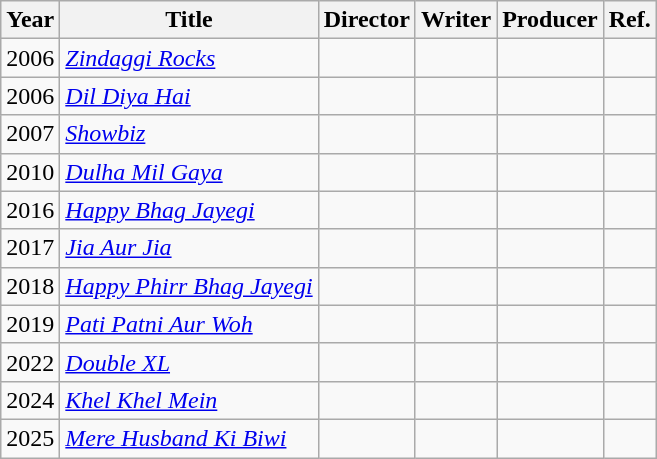<table class="wikitable">
<tr style="text-align:center;">
<th scope="col">Year</th>
<th scope="col">Title</th>
<th scope="col">Director</th>
<th scope="col">Writer</th>
<th scope="col">Producer</th>
<th>Ref.</th>
</tr>
<tr>
<td>2006</td>
<td><em><a href='#'>Zindaggi Rocks</a></em></td>
<td></td>
<td></td>
<td></td>
<td></td>
</tr>
<tr>
<td>2006</td>
<td><em><a href='#'>Dil Diya Hai</a></em></td>
<td></td>
<td></td>
<td></td>
<td></td>
</tr>
<tr>
<td>2007</td>
<td><em><a href='#'>Showbiz</a></em></td>
<td></td>
<td></td>
<td></td>
<td></td>
</tr>
<tr>
<td>2010</td>
<td><em><a href='#'>Dulha Mil Gaya</a></em></td>
<td></td>
<td></td>
<td></td>
<td></td>
</tr>
<tr>
<td>2016</td>
<td><em><a href='#'>Happy Bhag Jayegi</a></em></td>
<td></td>
<td></td>
<td></td>
<td></td>
</tr>
<tr>
<td>2017</td>
<td><em><a href='#'>Jia Aur Jia</a></em></td>
<td></td>
<td></td>
<td></td>
<td></td>
</tr>
<tr>
<td>2018</td>
<td><em><a href='#'>Happy Phirr Bhag Jayegi</a></em></td>
<td></td>
<td></td>
<td></td>
<td></td>
</tr>
<tr>
<td>2019</td>
<td><em><a href='#'>Pati Patni Aur Woh</a></em></td>
<td></td>
<td></td>
<td></td>
<td></td>
</tr>
<tr>
<td>2022</td>
<td><em><a href='#'>Double XL</a></em></td>
<td></td>
<td></td>
<td></td>
<td></td>
</tr>
<tr>
<td>2024</td>
<td><em><a href='#'>Khel Khel Mein</a></em></td>
<td></td>
<td></td>
<td></td>
<td></td>
</tr>
<tr>
<td>2025</td>
<td><em><a href='#'>Mere Husband Ki Biwi</a></em></td>
<td></td>
<td></td>
<td></td>
<td></td>
</tr>
</table>
